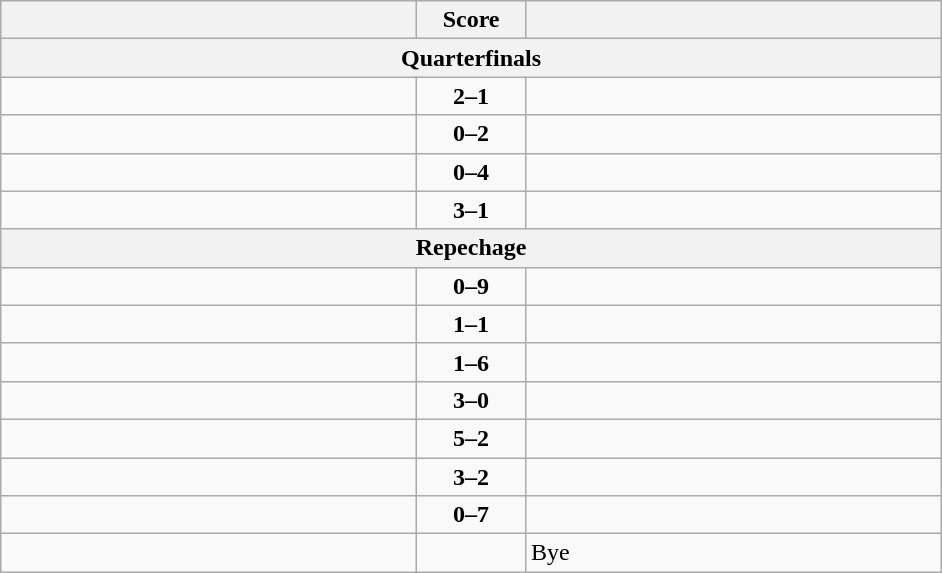<table class="wikitable" style="text-align: left;">
<tr>
<th align="right" width="270"></th>
<th width="65">Score</th>
<th align="left" width="270"></th>
</tr>
<tr>
<th colspan="3">Quarterfinals</th>
</tr>
<tr>
<td><strong></strong></td>
<td align=center><strong>2–1</strong></td>
<td></td>
</tr>
<tr>
<td></td>
<td align=center><strong>0–2</strong></td>
<td><strong></strong></td>
</tr>
<tr>
<td></td>
<td align=center><strong>0–4</strong></td>
<td><strong></strong></td>
</tr>
<tr>
<td><strong></strong></td>
<td align=center><strong>3–1</strong></td>
<td></td>
</tr>
<tr>
<th colspan="3">Repechage</th>
</tr>
<tr>
<td></td>
<td align=center><strong>0–9</strong></td>
<td><strong></strong></td>
</tr>
<tr>
<td></td>
<td align=center><strong>1–1</strong></td>
<td><strong></strong></td>
</tr>
<tr>
<td></td>
<td align=center><strong>1–6</strong></td>
<td><strong></strong></td>
</tr>
<tr>
<td><strong></strong></td>
<td align=center><strong>3–0</strong></td>
<td></td>
</tr>
<tr>
<td><strong></strong></td>
<td align=center><strong>5–2</strong></td>
<td></td>
</tr>
<tr>
<td><strong></strong></td>
<td align=center><strong>3–2</strong></td>
<td></td>
</tr>
<tr>
<td></td>
<td align=center><strong>0–7</strong></td>
<td><strong></strong></td>
</tr>
<tr>
<td><strong></strong></td>
<td></td>
<td>Bye</td>
</tr>
</table>
